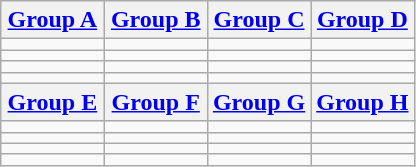<table class="wikitable">
<tr>
<th width=25%><a href='#'>Group A</a></th>
<th width=25%><a href='#'>Group B</a></th>
<th width=25%><a href='#'>Group C</a></th>
<th width=25%><a href='#'>Group D</a></th>
</tr>
<tr>
<td><em></em></td>
<td></td>
<td></td>
<td></td>
</tr>
<tr>
<td></td>
<td></td>
<td></td>
<td></td>
</tr>
<tr>
<td></td>
<td></td>
<td></td>
<td></td>
</tr>
<tr>
<td></td>
<td></td>
<td></td>
<td></td>
</tr>
<tr>
<th width=25%><a href='#'>Group E</a></th>
<th width=25%><a href='#'>Group F</a></th>
<th width=25%><a href='#'>Group G</a></th>
<th width=25%><a href='#'>Group H</a></th>
</tr>
<tr>
<td></td>
<td></td>
<td></td>
<td></td>
</tr>
<tr>
<td></td>
<td></td>
<td></td>
<td></td>
</tr>
<tr>
<td></td>
<td></td>
<td></td>
<td></td>
</tr>
<tr>
<td></td>
<td></td>
<td></td>
<td></td>
</tr>
</table>
